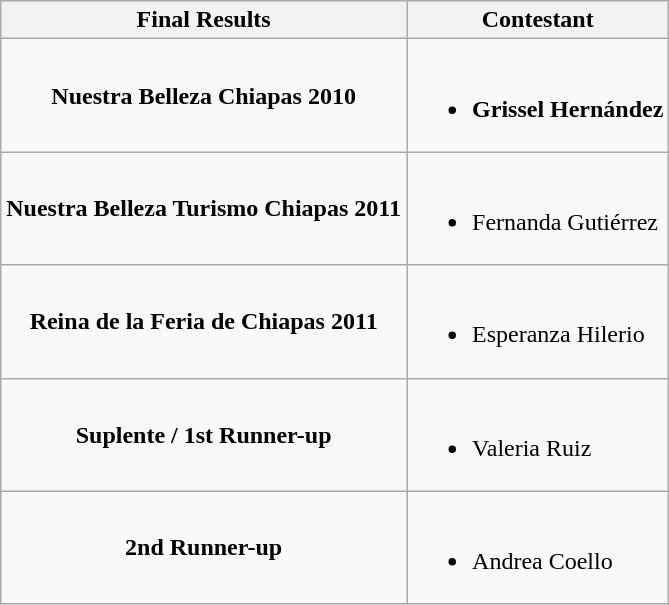<table class="wikitable">
<tr>
<th>Final Results</th>
<th>Contestant</th>
</tr>
<tr>
<td align="center"><strong>Nuestra Belleza Chiapas 2010</strong></td>
<td><br><ul><li><strong>Grissel Hernández</strong></li></ul></td>
</tr>
<tr>
<td align="center"><strong>Nuestra Belleza Turismo Chiapas 2011</strong></td>
<td><br><ul><li>Fernanda Gutiérrez</li></ul></td>
</tr>
<tr>
<td align="center"><strong>Reina de la Feria de Chiapas 2011</strong></td>
<td><br><ul><li>Esperanza Hilerio</li></ul></td>
</tr>
<tr>
<td align="center"><strong>Suplente / 1st Runner-up</strong></td>
<td><br><ul><li>Valeria Ruiz</li></ul></td>
</tr>
<tr>
<td align="center"><strong>2nd Runner-up</strong></td>
<td><br><ul><li>Andrea Coello</li></ul></td>
</tr>
</table>
